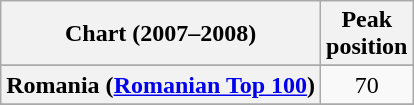<table class="wikitable sortable plainrowheaders" style="text-align:center">
<tr>
<th>Chart (2007–2008)</th>
<th>Peak<br>position</th>
</tr>
<tr>
</tr>
<tr>
</tr>
<tr>
</tr>
<tr>
<th scope="row">Romania (<a href='#'>Romanian Top 100</a>)</th>
<td>70</td>
</tr>
<tr>
</tr>
<tr>
</tr>
<tr>
</tr>
</table>
